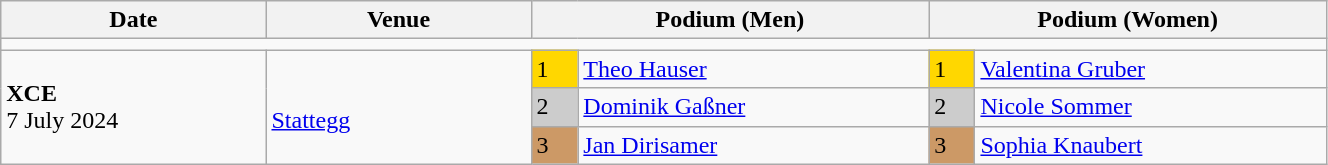<table class="wikitable" width=70%>
<tr>
<th>Date</th>
<th width=20%>Venue</th>
<th colspan=2 width=30%>Podium (Men)</th>
<th colspan=2 width=30%>Podium (Women)</th>
</tr>
<tr>
<td colspan=6></td>
</tr>
<tr>
<td rowspan=3><strong>XCE</strong> <br> 7 July 2024</td>
<td rowspan=3><br><a href='#'>Stattegg</a></td>
<td bgcolor=FFD700>1</td>
<td><a href='#'>Theo Hauser</a></td>
<td bgcolor=FFD700>1</td>
<td><a href='#'>Valentina Gruber</a></td>
</tr>
<tr>
<td bgcolor=CCCCCC>2</td>
<td><a href='#'>Dominik Gaßner</a></td>
<td bgcolor=CCCCCC>2</td>
<td><a href='#'>Nicole Sommer</a></td>
</tr>
<tr>
<td bgcolor=CC9966>3</td>
<td><a href='#'>Jan Dirisamer</a></td>
<td bgcolor=CC9966>3</td>
<td><a href='#'>Sophia Knaubert</a></td>
</tr>
</table>
